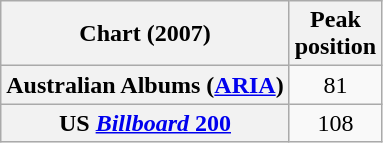<table class="wikitable sortable plainrowheaders" style="text-align:center">
<tr>
<th scope="col">Chart (2007)</th>
<th scope="col">Peak<br>position</th>
</tr>
<tr>
<th scope="row">Australian Albums (<a href='#'>ARIA</a>)</th>
<td>81</td>
</tr>
<tr>
<th scope="row">US <a href='#'><em>Billboard</em> 200</a></th>
<td>108</td>
</tr>
</table>
